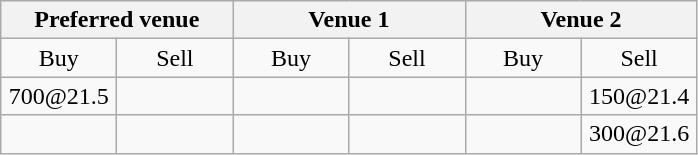<table class="wikitable" style="text-align:center">
<tr>
<th colspan="2">Preferred venue</th>
<th colspan="2">Venue 1</th>
<th colspan="2">Venue 2</th>
</tr>
<tr>
<td>Buy</td>
<td>Sell</td>
<td>Buy</td>
<td>Sell</td>
<td>Buy</td>
<td>Sell</td>
</tr>
<tr>
<td style="width:70px">700@21.5</td>
<td style="width:70px"></td>
<td style="width:70px"></td>
<td style="width:70px"></td>
<td style="width:70px"></td>
<td style="width:70px">150@21.4</td>
</tr>
<tr>
<td style="width:70px"></td>
<td style="width:70px"></td>
<td style="width:70px"></td>
<td style="width:70px"></td>
<td style="width:70px"></td>
<td style="width:70px">300@21.6</td>
</tr>
</table>
